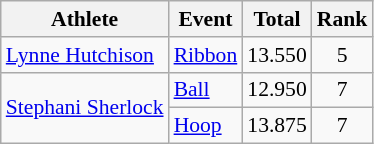<table class="wikitable" style="font-size:90%">
<tr>
<th>Athlete</th>
<th>Event</th>
<th>Total</th>
<th>Rank</th>
</tr>
<tr align=center>
<td align=left><a href='#'>Lynne Hutchison</a></td>
<td align=left><a href='#'>Ribbon</a></td>
<td>13.550</td>
<td>5</td>
</tr>
<tr align=center>
<td style="text-align:left;" rowspan="2"><a href='#'>Stephani Sherlock</a></td>
<td align=left><a href='#'>Ball</a></td>
<td>12.950</td>
<td>7</td>
</tr>
<tr align=center>
<td align=left><a href='#'>Hoop</a></td>
<td>13.875</td>
<td>7</td>
</tr>
</table>
